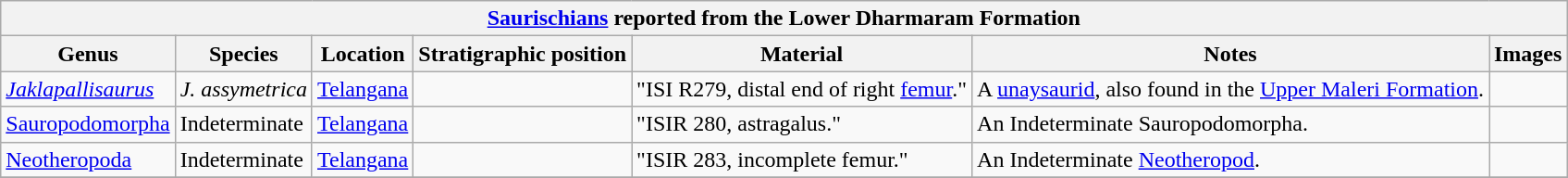<table class="wikitable" align="center">
<tr>
<th colspan="7" align="center"><strong><a href='#'>Saurischians</a> reported from the Lower Dharmaram Formation</strong></th>
</tr>
<tr>
<th>Genus</th>
<th>Species</th>
<th>Location</th>
<th>Stratigraphic position</th>
<th>Material</th>
<th>Notes</th>
<th>Images</th>
</tr>
<tr>
<td><em><a href='#'>Jaklapallisaurus</a></em></td>
<td><em>J. assymetrica</em></td>
<td><a href='#'>Telangana</a></td>
<td></td>
<td>"ISI R279, distal end of right <a href='#'>femur</a>."</td>
<td>A <a href='#'>unaysaurid</a>, also found in the <a href='#'>Upper Maleri Formation</a>.</td>
<td></td>
</tr>
<tr>
<td><a href='#'>Sauropodomorpha</a></td>
<td>Indeterminate</td>
<td><a href='#'>Telangana</a></td>
<td></td>
<td>"ISIR 280, astragalus."</td>
<td>An Indeterminate Sauropodomorpha.</td>
<td></td>
</tr>
<tr>
<td><a href='#'>Neotheropoda</a></td>
<td>Indeterminate</td>
<td><a href='#'>Telangana</a></td>
<td></td>
<td>"ISIR 283, incomplete femur."</td>
<td>An Indeterminate <a href='#'>Neotheropod</a>.</td>
<td></td>
</tr>
<tr>
</tr>
</table>
